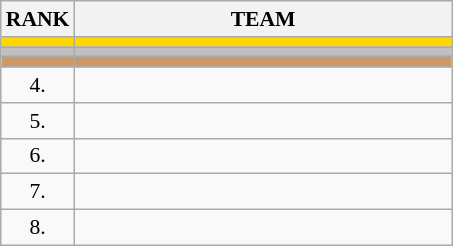<table class="wikitable" style="border-collapse: collapse; font-size: 90%;">
<tr>
<th>RANK</th>
<th align="left" style="width: 17em">TEAM</th>
</tr>
<tr bgcolor=gold>
<td align="center"></td>
<td></td>
</tr>
<tr bgcolor=silver>
<td align="center"></td>
<td></td>
</tr>
<tr bgcolor=cc9966>
<td align="center"></td>
<td></td>
</tr>
<tr>
<td align="center">4.</td>
<td></td>
</tr>
<tr>
<td align="center">5.</td>
<td></td>
</tr>
<tr>
<td align="center">6.</td>
<td></td>
</tr>
<tr>
<td align="center">7.</td>
<td></td>
</tr>
<tr>
<td align="center">8.</td>
<td></td>
</tr>
</table>
